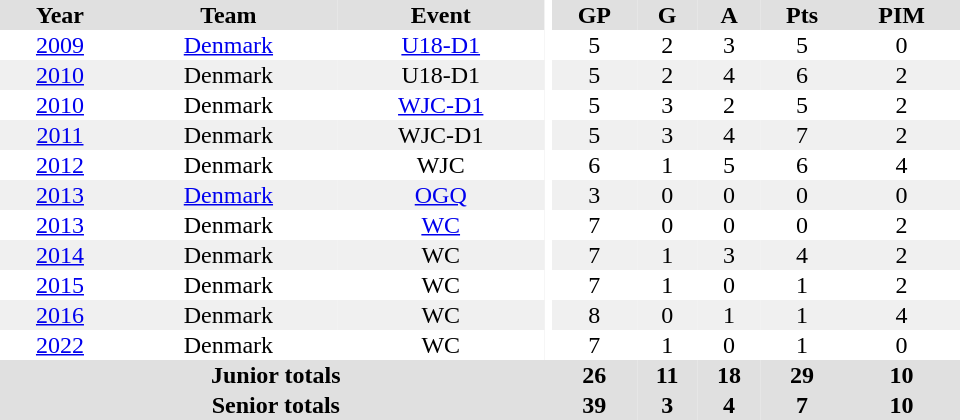<table border="0" cellpadding="1" cellspacing="0" ID="Table3" style="text-align:center; width:40em">
<tr ALIGN="center" bgcolor="#e0e0e0">
<th>Year</th>
<th>Team</th>
<th>Event</th>
<th rowspan="99" bgcolor="#ffffff"></th>
<th>GP</th>
<th>G</th>
<th>A</th>
<th>Pts</th>
<th>PIM</th>
</tr>
<tr>
<td><a href='#'>2009</a></td>
<td><a href='#'>Denmark</a></td>
<td><a href='#'>U18-D1</a></td>
<td>5</td>
<td>2</td>
<td>3</td>
<td>5</td>
<td>0</td>
</tr>
<tr bgcolor="#f0f0f0">
<td><a href='#'>2010</a></td>
<td>Denmark</td>
<td>U18-D1</td>
<td>5</td>
<td>2</td>
<td>4</td>
<td>6</td>
<td>2</td>
</tr>
<tr>
<td><a href='#'>2010</a></td>
<td>Denmark</td>
<td><a href='#'>WJC-D1</a></td>
<td>5</td>
<td>3</td>
<td>2</td>
<td>5</td>
<td>2</td>
</tr>
<tr bgcolor="#f0f0f0">
<td><a href='#'>2011</a></td>
<td>Denmark</td>
<td>WJC-D1</td>
<td>5</td>
<td>3</td>
<td>4</td>
<td>7</td>
<td>2</td>
</tr>
<tr>
<td><a href='#'>2012</a></td>
<td>Denmark</td>
<td>WJC</td>
<td>6</td>
<td>1</td>
<td>5</td>
<td>6</td>
<td>4</td>
</tr>
<tr bgcolor="#f0f0f0">
<td><a href='#'>2013</a></td>
<td><a href='#'>Denmark</a></td>
<td><a href='#'>OGQ</a></td>
<td>3</td>
<td>0</td>
<td>0</td>
<td>0</td>
<td>0</td>
</tr>
<tr>
<td><a href='#'>2013</a></td>
<td>Denmark</td>
<td><a href='#'>WC</a></td>
<td>7</td>
<td>0</td>
<td>0</td>
<td>0</td>
<td>2</td>
</tr>
<tr bgcolor="#f0f0f0">
<td><a href='#'>2014</a></td>
<td>Denmark</td>
<td>WC</td>
<td>7</td>
<td>1</td>
<td>3</td>
<td>4</td>
<td>2</td>
</tr>
<tr>
<td><a href='#'>2015</a></td>
<td>Denmark</td>
<td>WC</td>
<td>7</td>
<td>1</td>
<td>0</td>
<td>1</td>
<td>2</td>
</tr>
<tr bgcolor="#f0f0f0">
<td><a href='#'>2016</a></td>
<td>Denmark</td>
<td>WC</td>
<td>8</td>
<td>0</td>
<td>1</td>
<td>1</td>
<td>4</td>
</tr>
<tr>
<td><a href='#'>2022</a></td>
<td>Denmark</td>
<td>WC</td>
<td>7</td>
<td>1</td>
<td>0</td>
<td>1</td>
<td>0</td>
</tr>
<tr bgcolor="#e0e0e0">
<th colspan="4">Junior totals</th>
<th>26</th>
<th>11</th>
<th>18</th>
<th>29</th>
<th>10</th>
</tr>
<tr bgcolor="#e0e0e0">
<th colspan="4">Senior totals</th>
<th>39</th>
<th>3</th>
<th>4</th>
<th>7</th>
<th>10</th>
</tr>
</table>
